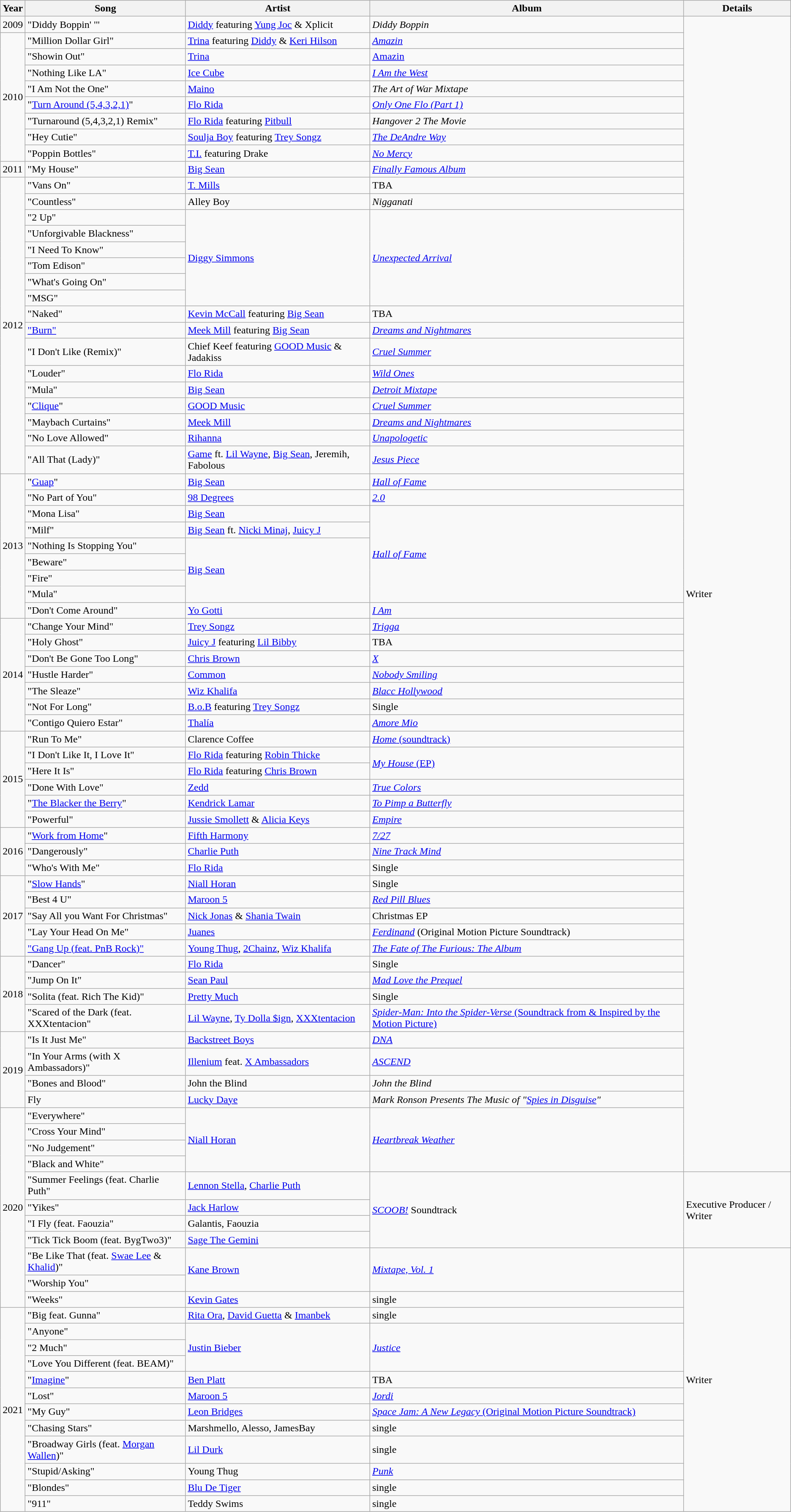<table class="wikitable">
<tr>
<th>Year</th>
<th>Song</th>
<th>Artist</th>
<th>Album</th>
<th>Details</th>
</tr>
<tr>
<td>2009</td>
<td>"Diddy Boppin' '"</td>
<td><a href='#'>Diddy</a> featuring <a href='#'>Yung Joc</a> & Xplicit</td>
<td><em>Diddy Boppin</em></td>
<td rowspan="69">Writer</td>
</tr>
<tr>
<td rowspan=8>2010</td>
<td>"Million Dollar Girl"</td>
<td><a href='#'>Trina</a> featuring <a href='#'>Diddy</a> & <a href='#'>Keri Hilson</a></td>
<td><a href='#'><em>Amazin<strong></a></td>
</tr>
<tr>
<td>"Showin Out"</td>
<td><a href='#'>Trina</a></td>
<td><a href='#'></em>Amazin</strong></a></td>
</tr>
<tr>
<td>"Nothing Like LA"</td>
<td><a href='#'>Ice Cube</a></td>
<td><em><a href='#'>I Am the West</a></em></td>
</tr>
<tr>
<td>"I Am Not the One"</td>
<td><a href='#'>Maino</a></td>
<td><em>The Art of War Mixtape</em></td>
</tr>
<tr>
<td>"<a href='#'>Turn Around (5,4,3,2,1)</a>"</td>
<td><a href='#'>Flo Rida</a></td>
<td><em><a href='#'>Only One Flo (Part 1)</a></em></td>
</tr>
<tr>
<td>"Turnaround (5,4,3,2,1) Remix"</td>
<td><a href='#'>Flo Rida</a> featuring <a href='#'>Pitbull</a></td>
<td><em>Hangover 2 The Movie</em></td>
</tr>
<tr>
<td>"Hey Cutie"</td>
<td><a href='#'>Soulja Boy</a> featuring <a href='#'>Trey Songz</a></td>
<td><em><a href='#'>The DeAndre Way</a></em></td>
</tr>
<tr>
<td>"Poppin Bottles"</td>
<td><a href='#'>T.I.</a> featuring Drake</td>
<td><a href='#'><em>No Mercy</em></a></td>
</tr>
<tr>
<td rowspan=1>2011</td>
<td>"My House"</td>
<td><a href='#'>Big Sean</a></td>
<td><a href='#'><em>Finally Famous Album</em></a></td>
</tr>
<tr>
<td rowspan=17>2012</td>
<td>"Vans On"</td>
<td><a href='#'>T. Mills</a></td>
<td>TBA</td>
</tr>
<tr>
<td>"Countless"</td>
<td>Alley Boy</td>
<td><em>Nigganati</em></td>
</tr>
<tr>
<td>"2 Up"</td>
<td rowspan="6"><a href='#'>Diggy Simmons</a></td>
<td rowspan="6"><em><a href='#'>Unexpected Arrival</a></em></td>
</tr>
<tr>
<td>"Unforgivable Blackness"</td>
</tr>
<tr>
<td>"I Need To Know"</td>
</tr>
<tr>
<td>"Tom Edison"</td>
</tr>
<tr>
<td>"What's Going On"</td>
</tr>
<tr>
<td>"MSG"</td>
</tr>
<tr>
<td>"Naked"</td>
<td><a href='#'>Kevin McCall</a> featuring <a href='#'>Big Sean</a></td>
<td>TBA</td>
</tr>
<tr>
<td><a href='#'>"Burn"</a></td>
<td><a href='#'>Meek Mill</a> featuring <a href='#'>Big Sean</a></td>
<td><em><a href='#'>Dreams and Nightmares</a></em></td>
</tr>
<tr>
<td>"I Don't Like (Remix)"</td>
<td>Chief Keef featuring <a href='#'>GOOD Music</a> & Jadakiss</td>
<td><a href='#'><em>Cruel Summer</em></a></td>
</tr>
<tr>
<td>"Louder"</td>
<td><a href='#'>Flo Rida</a></td>
<td><a href='#'><em>Wild Ones</em></a></td>
</tr>
<tr>
<td>"Mula"</td>
<td><a href='#'>Big Sean</a></td>
<td><a href='#'><em>Detroit Mixtape</em></a></td>
</tr>
<tr>
<td>"<a href='#'>Clique</a>"</td>
<td><a href='#'>GOOD Music</a></td>
<td><a href='#'><em>Cruel Summer</em></a></td>
</tr>
<tr>
<td>"Maybach Curtains"</td>
<td><a href='#'>Meek Mill</a></td>
<td><em><a href='#'>Dreams and Nightmares</a></em></td>
</tr>
<tr>
<td>"No Love Allowed"</td>
<td><a href='#'>Rihanna</a></td>
<td><em><a href='#'>Unapologetic</a></em></td>
</tr>
<tr>
<td>"All That (Lady)"</td>
<td><a href='#'>Game</a> ft. <a href='#'>Lil Wayne</a>, <a href='#'>Big Sean</a>, Jeremih, Fabolous</td>
<td><a href='#'><em>Jesus Piece</em></a></td>
</tr>
<tr>
<td rowspan=9>2013</td>
<td>"<a href='#'>Guap</a>"</td>
<td><a href='#'>Big Sean</a></td>
<td><a href='#'><em>Hall of Fame</em></a></td>
</tr>
<tr>
<td>"No Part of You"</td>
<td><a href='#'>98 Degrees</a></td>
<td><a href='#'><em>2.0</em></a></td>
</tr>
<tr>
<td>"Mona Lisa"</td>
<td><a href='#'>Big Sean</a></td>
<td rowspan="6"><em><a href='#'>Hall of Fame</a></em></td>
</tr>
<tr>
<td>"Milf"</td>
<td><a href='#'>Big Sean</a> ft. <a href='#'>Nicki Minaj</a>, <a href='#'>Juicy J</a></td>
</tr>
<tr>
<td>"Nothing Is Stopping You"</td>
<td rowspan="4"><a href='#'>Big Sean</a></td>
</tr>
<tr>
<td>"Beware"</td>
</tr>
<tr>
<td>"Fire"</td>
</tr>
<tr>
<td>"Mula"</td>
</tr>
<tr>
<td>"Don't Come Around"</td>
<td><a href='#'>Yo Gotti</a></td>
<td><a href='#'><em>I Am</em></a></td>
</tr>
<tr>
<td rowspan=7>2014</td>
<td>"Change Your Mind"</td>
<td><a href='#'>Trey Songz</a></td>
<td><a href='#'><em>Trigga</em></a></td>
</tr>
<tr>
<td>"Holy Ghost"</td>
<td><a href='#'>Juicy J</a> featuring <a href='#'>Lil Bibby</a></td>
<td>TBA</td>
</tr>
<tr>
<td>"Don't Be Gone Too Long"</td>
<td><a href='#'>Chris Brown</a></td>
<td><a href='#'><em>X</em></a></td>
</tr>
<tr>
<td>"Hustle Harder"</td>
<td><a href='#'>Common</a></td>
<td><em><a href='#'>Nobody Smiling</a></em></td>
</tr>
<tr>
<td>"The Sleaze"</td>
<td><a href='#'>Wiz Khalifa</a></td>
<td><em><a href='#'>Blacc Hollywood</a></em></td>
</tr>
<tr>
<td>"Not For Long"</td>
<td><a href='#'>B.o.B</a> featuring <a href='#'>Trey Songz</a></td>
<td>Single</td>
</tr>
<tr>
<td>"Contigo Quiero Estar"</td>
<td><a href='#'>Thalía</a></td>
<td><a href='#'><em>Amore Mio</em></a></td>
</tr>
<tr>
<td rowspan=6>2015</td>
<td>"Run To Me"</td>
<td>Clarence Coffee</td>
<td><a href='#'><em>Home</em> (soundtrack)</a></td>
</tr>
<tr>
<td>"I Don't Like It, I Love It"</td>
<td><a href='#'>Flo Rida</a> featuring <a href='#'>Robin Thicke</a></td>
<td rowspan="2"><a href='#'><em>My House</em> (EP)</a></td>
</tr>
<tr>
<td>"Here It Is"</td>
<td><a href='#'>Flo Rida</a> featuring <a href='#'>Chris Brown</a></td>
</tr>
<tr>
<td>"Done With Love"</td>
<td><a href='#'>Zedd</a></td>
<td><a href='#'><em>True Colors</em></a></td>
</tr>
<tr>
<td>"<a href='#'>The Blacker the Berry</a>"</td>
<td><a href='#'>Kendrick Lamar</a></td>
<td><em><a href='#'>To Pimp a Butterfly</a></em></td>
</tr>
<tr>
<td>"Powerful"</td>
<td><a href='#'>Jussie Smollett</a> & <a href='#'>Alicia Keys</a></td>
<td><a href='#'><em>Empire</em></a></td>
</tr>
<tr>
<td rowspan=3>2016</td>
<td>"<a href='#'>Work from Home</a>"</td>
<td><a href='#'>Fifth Harmony</a></td>
<td><em><a href='#'>7/27</a></em></td>
</tr>
<tr>
<td>"Dangerously"</td>
<td><a href='#'>Charlie Puth</a></td>
<td><em><a href='#'>Nine Track Mind</a></em></td>
</tr>
<tr>
<td>"Who's With Me"</td>
<td><a href='#'>Flo Rida</a></td>
<td>Single</td>
</tr>
<tr>
<td rowspan="5">2017</td>
<td>"<a href='#'>Slow Hands</a>"</td>
<td><a href='#'>Niall Horan</a></td>
<td>Single</td>
</tr>
<tr>
<td>"Best 4 U"</td>
<td><a href='#'>Maroon 5</a></td>
<td><em><a href='#'>Red Pill Blues</a></em></td>
</tr>
<tr>
<td>"Say All you Want For Christmas"</td>
<td><a href='#'>Nick Jonas</a> & <a href='#'>Shania Twain</a></td>
<td>Christmas EP</td>
</tr>
<tr>
<td>"Lay Your Head On Me"</td>
<td><a href='#'>Juanes</a></td>
<td><a href='#'><em>Ferdinand</em></a> (Original Motion Picture Soundtrack)</td>
</tr>
<tr>
<td><a href='#'>"Gang Up (feat. PnB Rock)"</a></td>
<td><a href='#'>Young Thug</a>, <a href='#'>2Chainz</a>, <a href='#'>Wiz Khalifa</a></td>
<td><a href='#'><em>The Fate of The Furious: The Album</em></a></td>
</tr>
<tr>
<td rowspan="4">2018</td>
<td>"Dancer"</td>
<td><a href='#'>Flo Rida</a></td>
<td>Single</td>
</tr>
<tr>
<td>"Jump On It"</td>
<td><a href='#'>Sean Paul</a></td>
<td><em><a href='#'>Mad Love the Prequel</a></em></td>
</tr>
<tr>
<td>"Solita (feat. Rich The Kid)"</td>
<td><a href='#'>Pretty Much</a></td>
<td>Single</td>
</tr>
<tr>
<td>"Scared of the Dark (feat. XXXtentacion"</td>
<td><a href='#'>Lil Wayne</a>, <a href='#'>Ty Dolla $ign</a>, <a href='#'>XXXtentacion</a></td>
<td><a href='#'><em>Spider-Man: Into the Spider-Verse</em> (Soundtrack from & Inspired by the Motion Picture)</a></td>
</tr>
<tr>
<td rowspan="4">2019</td>
<td>"Is It Just Me"</td>
<td><a href='#'>Backstreet Boys</a></td>
<td><a href='#'><em>DNA</em></a></td>
</tr>
<tr>
<td>"In Your Arms (with X Ambassadors)"</td>
<td><a href='#'>Illenium</a> feat. <a href='#'>X Ambassadors</a></td>
<td><a href='#'><em>ASCEND</em></a></td>
</tr>
<tr>
<td>"Bones and Blood"</td>
<td>John the Blind</td>
<td><em>John the Blind</em></td>
</tr>
<tr>
<td>Fly</td>
<td><a href='#'>Lucky Daye</a></td>
<td><em>Mark Ronson Presents The Music of "<a href='#'>Spies in Disguise</a>"</em></td>
</tr>
<tr>
<td rowspan="11">2020</td>
<td>"Everywhere"</td>
<td rowspan="4"><a href='#'>Niall Horan</a></td>
<td rowspan="4"><em><a href='#'>Heartbreak Weather</a></em></td>
</tr>
<tr>
<td>"Cross Your Mind"</td>
</tr>
<tr>
<td>"No Judgement"</td>
</tr>
<tr>
<td>"Black and White"</td>
</tr>
<tr>
<td>"Summer Feelings (feat. Charlie Puth"</td>
<td><a href='#'>Lennon Stella</a>, <a href='#'>Charlie Puth</a></td>
<td rowspan="4"><em><a href='#'>SCOOB!</a></em> Soundtrack</td>
<td rowspan="4">Executive Producer / Writer</td>
</tr>
<tr>
<td>"Yikes"</td>
<td><a href='#'>Jack Harlow</a></td>
</tr>
<tr>
<td>"I Fly (feat. Faouzia"</td>
<td>Galantis, Faouzia</td>
</tr>
<tr>
<td>"Tick Tick Boom (feat. BygTwo3)"</td>
<td><a href='#'>Sage The Gemini</a></td>
</tr>
<tr>
<td>"Be Like That (feat. <a href='#'>Swae Lee</a> & <a href='#'>Khalid</a>)"</td>
<td rowspan="2"><a href='#'>Kane Brown</a></td>
<td rowspan="2"><em><a href='#'>Mixtape, Vol. 1</a></em></td>
<td rowspan="15">Writer</td>
</tr>
<tr>
<td>"Worship You"</td>
</tr>
<tr>
<td>"Weeks"</td>
<td><a href='#'>Kevin Gates</a></td>
<td>single</td>
</tr>
<tr>
<td rowspan="12">2021</td>
<td>"Big feat. Gunna"</td>
<td><a href='#'>Rita Ora</a>, <a href='#'>David Guetta</a> & <a href='#'>Imanbek</a></td>
<td>single</td>
</tr>
<tr>
<td>"Anyone"</td>
<td rowspan="3"><a href='#'>Justin Bieber</a></td>
<td rowspan="3"><a href='#'><em>Justice</em></a></td>
</tr>
<tr>
<td>"2 Much"</td>
</tr>
<tr>
<td>"Love You Different (feat. BEAM)"</td>
</tr>
<tr>
<td>"<a href='#'>Imagine</a>"</td>
<td><a href='#'>Ben Platt</a></td>
<td>TBA</td>
</tr>
<tr>
<td>"Lost"</td>
<td><a href='#'>Maroon 5</a></td>
<td><a href='#'><em>Jordi</em></a></td>
</tr>
<tr>
<td>"My Guy"</td>
<td><a href='#'>Leon Bridges</a></td>
<td><a href='#'><em>Space Jam: A New Legacy</em> (Original Motion Picture Soundtrack)</a></td>
</tr>
<tr>
<td>"Chasing Stars"</td>
<td>Marshmello, Alesso, JamesBay</td>
<td>single</td>
</tr>
<tr>
<td>"Broadway Girls (feat. <a href='#'>Morgan Wallen</a>)"</td>
<td><a href='#'>Lil Durk</a></td>
<td>single</td>
</tr>
<tr>
<td>"Stupid/Asking"</td>
<td>Young Thug</td>
<td><a href='#'><em>Punk</em></a></td>
</tr>
<tr>
<td>"Blondes"</td>
<td><a href='#'>Blu De Tiger</a></td>
<td>single</td>
</tr>
<tr>
<td>"911"</td>
<td>Teddy Swims</td>
<td>single</td>
</tr>
</table>
